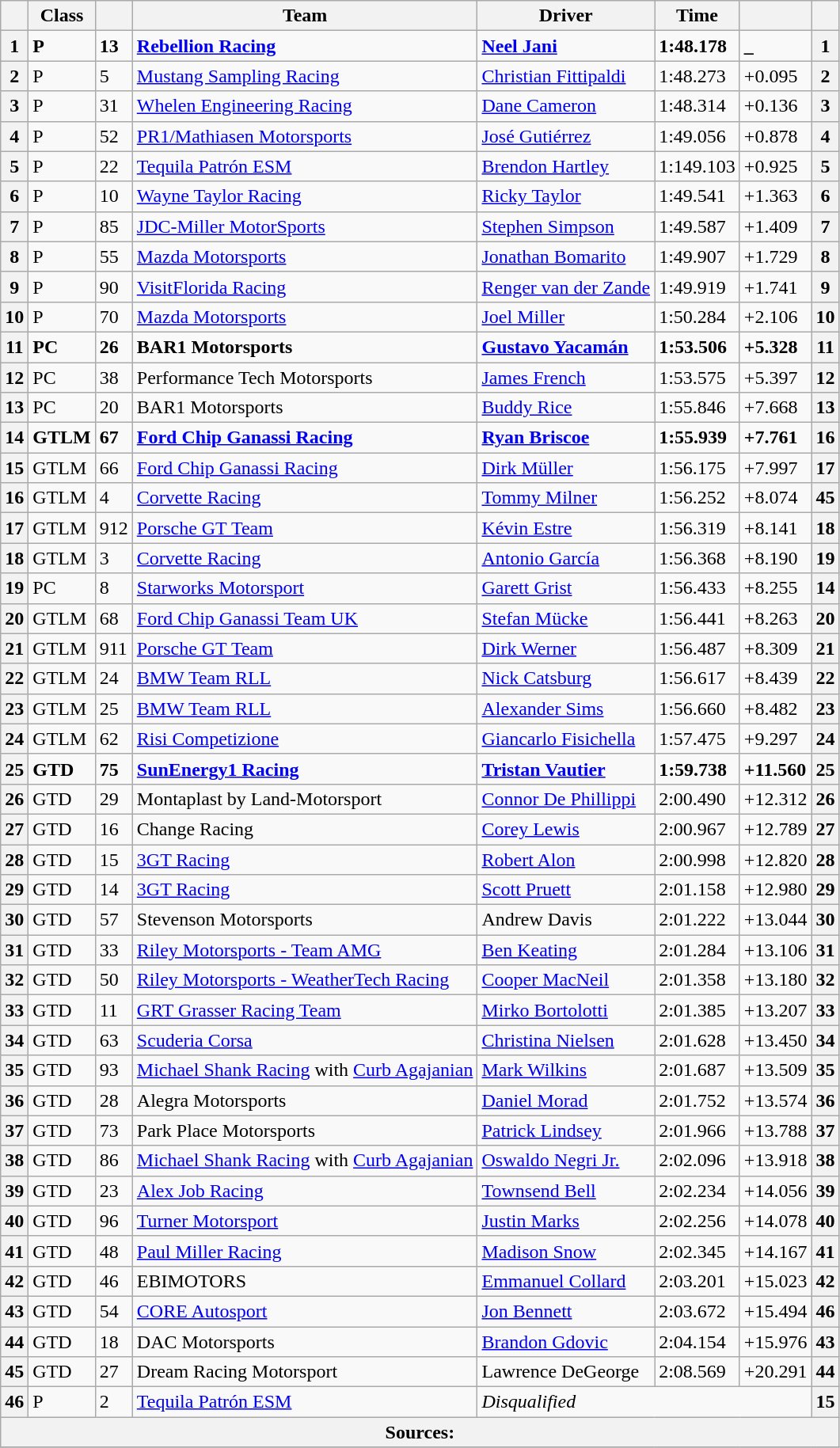<table class="wikitable">
<tr>
<th scope="col"></th>
<th scope="col">Class</th>
<th scope="col"></th>
<th scope="col">Team</th>
<th scope="col">Driver</th>
<th scope="col">Time</th>
<th scope="col"></th>
<th scope="col"></th>
</tr>
<tr style="font-weight:bold">
<th scope="row">1</th>
<td>P</td>
<td>13</td>
<td><strong> <a href='#'>Rebellion Racing</a></strong></td>
<td> <a href='#'>Neel Jani</a></td>
<td>1:48.178</td>
<td><strong>_</strong></td>
<th><strong>1 </strong></th>
</tr>
<tr>
<th scope="row">2</th>
<td>P</td>
<td>5</td>
<td> <a href='#'>Mustang Sampling Racing</a></td>
<td> <a href='#'>Christian Fittipaldi</a></td>
<td>1:48.273</td>
<td>+0.095</td>
<th>2</th>
</tr>
<tr>
<th scope="row">3</th>
<td>P</td>
<td>31</td>
<td> <a href='#'>Whelen Engineering Racing</a></td>
<td> <a href='#'>Dane Cameron</a></td>
<td>1:48.314</td>
<td>+0.136</td>
<th>3</th>
</tr>
<tr>
<th scope="row">4</th>
<td>P</td>
<td>52</td>
<td> <a href='#'>PR1/Mathiasen Motorsports</a></td>
<td> <a href='#'>José Gutiérrez</a></td>
<td>1:49.056</td>
<td>+0.878</td>
<th>4</th>
</tr>
<tr>
<th scope="row">5</th>
<td>P</td>
<td>22</td>
<td> <a href='#'>Tequila Patrón ESM</a></td>
<td> <a href='#'>Brendon Hartley</a></td>
<td>1:149.103</td>
<td>+0.925</td>
<th>5</th>
</tr>
<tr>
<th scope="row">6</th>
<td>P</td>
<td>10</td>
<td> <a href='#'>Wayne Taylor Racing</a></td>
<td> <a href='#'>Ricky Taylor</a></td>
<td>1:49.541</td>
<td>+1.363</td>
<th>6</th>
</tr>
<tr>
<th scope="row">7</th>
<td>P</td>
<td>85</td>
<td> <a href='#'>JDC-Miller MotorSports</a></td>
<td> <a href='#'>Stephen Simpson</a></td>
<td>1:49.587</td>
<td>+1.409</td>
<th>7</th>
</tr>
<tr>
<th scope="row">8</th>
<td>P</td>
<td>55</td>
<td> <a href='#'>Mazda Motorsports</a></td>
<td> <a href='#'>Jonathan Bomarito</a></td>
<td>1:49.907</td>
<td>+1.729</td>
<th>8</th>
</tr>
<tr>
<th scope="row">9</th>
<td>P</td>
<td>90</td>
<td> <a href='#'>VisitFlorida Racing</a></td>
<td> <a href='#'>Renger van der Zande</a></td>
<td>1:49.919</td>
<td>+1.741</td>
<th>9</th>
</tr>
<tr>
<th scope="row">10</th>
<td>P</td>
<td>70</td>
<td> <a href='#'>Mazda Motorsports</a></td>
<td> <a href='#'>Joel Miller</a></td>
<td>1:50.284</td>
<td>+2.106</td>
<th><strong>10</strong></th>
</tr>
<tr style="font-weight:bold">
<th scope="row">11</th>
<td>PC</td>
<td>26</td>
<td> BAR1 Motorsports</td>
<td> <a href='#'>Gustavo Yacamán</a></td>
<td>1:53.506</td>
<td>+5.328</td>
<th>11</th>
</tr>
<tr>
<th scope="row">12</th>
<td>PC</td>
<td>38</td>
<td> Performance Tech Motorsports</td>
<td> <a href='#'>James French</a></td>
<td>1:53.575</td>
<td>+5.397</td>
<th>12</th>
</tr>
<tr>
<th scope="row">13</th>
<td>PC</td>
<td>20</td>
<td> BAR1 Motorsports</td>
<td> <a href='#'>Buddy Rice</a></td>
<td>1:55.846</td>
<td>+7.668</td>
<th><strong>13</strong></th>
</tr>
<tr style="font-weight:bold">
<th scope="row">14</th>
<td>GTLM</td>
<td>67</td>
<td> <a href='#'>Ford Chip Ganassi Racing</a></td>
<td> <a href='#'>Ryan Briscoe</a></td>
<td>1:55.939</td>
<td>+7.761</td>
<th>16</th>
</tr>
<tr>
<th scope="row">15</th>
<td>GTLM</td>
<td>66</td>
<td> <a href='#'>Ford Chip Ganassi Racing</a></td>
<td> <a href='#'>Dirk Müller</a></td>
<td>1:56.175</td>
<td>+7.997</td>
<th>17</th>
</tr>
<tr>
<th scope="row">16</th>
<td>GTLM</td>
<td>4</td>
<td> <a href='#'>Corvette Racing</a></td>
<td> <a href='#'>Tommy Milner</a></td>
<td>1:56.252</td>
<td>+8.074</td>
<th>45</th>
</tr>
<tr>
<th scope="row">17</th>
<td>GTLM</td>
<td>912</td>
<td> <a href='#'>Porsche GT Team</a></td>
<td> <a href='#'>Kévin Estre</a></td>
<td>1:56.319</td>
<td>+8.141</td>
<th>18</th>
</tr>
<tr>
<th scope="row">18</th>
<td>GTLM</td>
<td>3</td>
<td> <a href='#'>Corvette Racing</a></td>
<td> <a href='#'>Antonio García</a></td>
<td>1:56.368</td>
<td>+8.190</td>
<th>19</th>
</tr>
<tr>
<th scope="row">19</th>
<td>PC</td>
<td>8</td>
<td> <a href='#'>Starworks Motorsport</a></td>
<td> <a href='#'>Garett Grist</a></td>
<td>1:56.433</td>
<td>+8.255</td>
<th><strong>14</strong></th>
</tr>
<tr>
<th scope="row">20</th>
<td>GTLM</td>
<td>68</td>
<td> <a href='#'>Ford Chip Ganassi Team UK</a></td>
<td> <a href='#'>Stefan Mücke</a></td>
<td>1:56.441</td>
<td>+8.263</td>
<th>20</th>
</tr>
<tr>
<th scope="row">21</th>
<td>GTLM</td>
<td>911</td>
<td> <a href='#'>Porsche GT Team</a></td>
<td> <a href='#'>Dirk Werner</a></td>
<td>1:56.487</td>
<td>+8.309</td>
<th>21</th>
</tr>
<tr>
<th scope="row">22</th>
<td>GTLM</td>
<td>24</td>
<td> <a href='#'>BMW Team RLL</a></td>
<td> <a href='#'>Nick Catsburg</a></td>
<td>1:56.617</td>
<td>+8.439</td>
<th>22</th>
</tr>
<tr>
<th scope="row">23</th>
<td>GTLM</td>
<td>25</td>
<td> <a href='#'>BMW Team RLL</a></td>
<td> <a href='#'>Alexander Sims</a></td>
<td>1:56.660</td>
<td>+8.482</td>
<th>23</th>
</tr>
<tr>
<th scope="row">24</th>
<td>GTLM</td>
<td>62</td>
<td> <a href='#'>Risi Competizione</a></td>
<td> <a href='#'>Giancarlo Fisichella</a></td>
<td>1:57.475</td>
<td>+9.297</td>
<th>24</th>
</tr>
<tr style="font-weight:bold">
<th scope="row">25</th>
<td>GTD</td>
<td>75</td>
<td> <a href='#'>SunEnergy1 Racing</a></td>
<td> <a href='#'>Tristan Vautier</a></td>
<td>1:59.738</td>
<td>+11.560</td>
<th>25</th>
</tr>
<tr>
<th scope="row">26</th>
<td>GTD</td>
<td>29</td>
<td> Montaplast by Land-Motorsport</td>
<td> <a href='#'>Connor De Phillippi</a></td>
<td>2:00.490</td>
<td>+12.312</td>
<th>26</th>
</tr>
<tr>
<th scope="row">27</th>
<td>GTD</td>
<td>16</td>
<td> Change Racing</td>
<td> <a href='#'>Corey Lewis</a></td>
<td>2:00.967</td>
<td>+12.789</td>
<th>27</th>
</tr>
<tr>
<th scope="row">28</th>
<td>GTD</td>
<td>15</td>
<td> <a href='#'>3GT Racing</a></td>
<td> <a href='#'>Robert Alon</a></td>
<td>2:00.998</td>
<td>+12.820</td>
<th>28</th>
</tr>
<tr>
<th scope="row">29</th>
<td>GTD</td>
<td>14</td>
<td> <a href='#'>3GT Racing</a></td>
<td> <a href='#'>Scott Pruett</a></td>
<td>2:01.158</td>
<td>+12.980</td>
<th>29</th>
</tr>
<tr>
<th scope="row">30</th>
<td>GTD</td>
<td>57</td>
<td> Stevenson Motorsports</td>
<td> Andrew Davis</td>
<td>2:01.222</td>
<td>+13.044</td>
<th>30</th>
</tr>
<tr>
<th scope="row">31</th>
<td>GTD</td>
<td>33</td>
<td> <a href='#'>Riley Motorsports - Team AMG</a></td>
<td> <a href='#'>Ben Keating</a></td>
<td>2:01.284</td>
<td>+13.106</td>
<th>31</th>
</tr>
<tr>
<th scope="row">32</th>
<td>GTD</td>
<td>50</td>
<td> <a href='#'>Riley Motorsports - WeatherTech Racing</a></td>
<td> <a href='#'>Cooper MacNeil</a></td>
<td>2:01.358</td>
<td>+13.180</td>
<th>32</th>
</tr>
<tr>
<th scope="row">33</th>
<td>GTD</td>
<td>11</td>
<td> <a href='#'>GRT Grasser Racing Team</a></td>
<td> <a href='#'>Mirko Bortolotti</a></td>
<td>2:01.385</td>
<td>+13.207</td>
<th>33</th>
</tr>
<tr>
<th scope="row">34</th>
<td>GTD</td>
<td>63</td>
<td> <a href='#'>Scuderia Corsa</a></td>
<td> <a href='#'>Christina Nielsen</a></td>
<td>2:01.628</td>
<td>+13.450</td>
<th>34</th>
</tr>
<tr>
<th scope="row">35</th>
<td>GTD</td>
<td>93</td>
<td> <a href='#'>Michael Shank Racing</a> with <a href='#'>Curb Agajanian</a></td>
<td> <a href='#'>Mark Wilkins</a></td>
<td>2:01.687</td>
<td>+13.509</td>
<th>35</th>
</tr>
<tr>
<th scope="row">36</th>
<td>GTD</td>
<td>28</td>
<td> Alegra Motorsports</td>
<td> <a href='#'>Daniel Morad</a></td>
<td>2:01.752</td>
<td>+13.574</td>
<th>36</th>
</tr>
<tr>
<th scope="row">37</th>
<td>GTD</td>
<td>73</td>
<td> Park Place Motorsports</td>
<td> <a href='#'>Patrick Lindsey</a></td>
<td>2:01.966</td>
<td>+13.788</td>
<th>37</th>
</tr>
<tr>
<th scope="row">38</th>
<td>GTD</td>
<td>86</td>
<td> <a href='#'>Michael Shank Racing</a> with <a href='#'>Curb Agajanian</a></td>
<td> <a href='#'>Oswaldo Negri Jr.</a></td>
<td>2:02.096</td>
<td>+13.918</td>
<th>38</th>
</tr>
<tr>
<th scope="row">39</th>
<td>GTD</td>
<td>23</td>
<td> <a href='#'>Alex Job Racing</a></td>
<td> <a href='#'>Townsend Bell</a></td>
<td>2:02.234</td>
<td>+14.056</td>
<th>39</th>
</tr>
<tr>
<th scope="row">40</th>
<td>GTD</td>
<td>96</td>
<td> <a href='#'>Turner Motorsport</a></td>
<td> <a href='#'>Justin Marks</a></td>
<td>2:02.256</td>
<td>+14.078</td>
<th>40</th>
</tr>
<tr>
<th scope="row">41</th>
<td>GTD</td>
<td>48</td>
<td> <a href='#'>Paul Miller Racing</a></td>
<td> <a href='#'>Madison Snow</a></td>
<td>2:02.345</td>
<td>+14.167</td>
<th>41</th>
</tr>
<tr>
<th scope="row">42</th>
<td>GTD</td>
<td>46</td>
<td> EBIMOTORS</td>
<td> <a href='#'>Emmanuel Collard</a></td>
<td>2:03.201</td>
<td>+15.023</td>
<th>42</th>
</tr>
<tr>
<th scope="row">43</th>
<td>GTD</td>
<td>54</td>
<td> <a href='#'>CORE Autosport</a></td>
<td> <a href='#'>Jon Bennett</a></td>
<td>2:03.672</td>
<td>+15.494</td>
<th>46</th>
</tr>
<tr>
<th scope="row">44</th>
<td>GTD</td>
<td>18</td>
<td> DAC Motorsports</td>
<td> <a href='#'>Brandon Gdovic</a></td>
<td>2:04.154</td>
<td>+15.976</td>
<th>43</th>
</tr>
<tr>
<th scope="row">45</th>
<td>GTD</td>
<td>27</td>
<td> Dream Racing Motorsport</td>
<td> Lawrence DeGeorge</td>
<td>2:08.569</td>
<td>+20.291</td>
<th>44</th>
</tr>
<tr>
<th scope="row">46</th>
<td>P</td>
<td>2</td>
<td> <a href='#'>Tequila Patrón ESM</a></td>
<td colspan="3"><em>Disqualified</em></td>
<th>15</th>
</tr>
<tr>
<th colspan="8">Sources:</th>
</tr>
<tr>
</tr>
</table>
